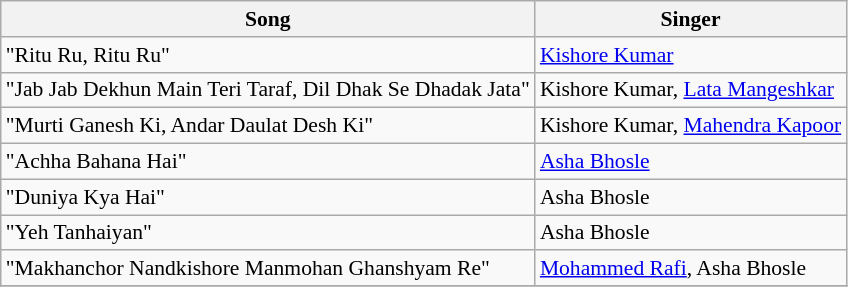<table class="wikitable" style="font-size:90%;">
<tr>
<th>Song</th>
<th>Singer</th>
</tr>
<tr>
<td>"Ritu Ru, Ritu Ru"</td>
<td><a href='#'>Kishore Kumar</a></td>
</tr>
<tr>
<td>"Jab Jab Dekhun Main Teri Taraf, Dil Dhak Se Dhadak Jata"</td>
<td>Kishore Kumar, <a href='#'>Lata Mangeshkar</a></td>
</tr>
<tr>
<td>"Murti Ganesh Ki, Andar Daulat Desh Ki"</td>
<td>Kishore  Kumar, <a href='#'>Mahendra Kapoor</a></td>
</tr>
<tr>
<td>"Achha Bahana Hai"</td>
<td><a href='#'>Asha Bhosle</a></td>
</tr>
<tr>
<td>"Duniya Kya Hai"</td>
<td>Asha Bhosle</td>
</tr>
<tr>
<td>"Yeh Tanhaiyan"</td>
<td>Asha Bhosle</td>
</tr>
<tr>
<td>"Makhanchor Nandkishore Manmohan Ghanshyam Re"</td>
<td><a href='#'>Mohammed Rafi</a>, Asha Bhosle</td>
</tr>
<tr>
</tr>
</table>
